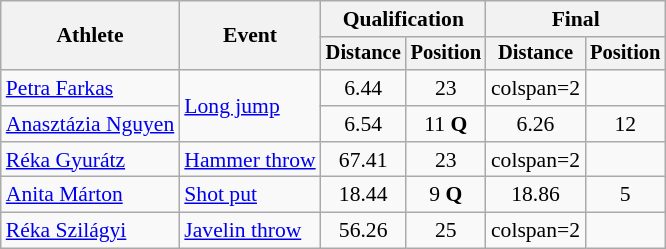<table class=wikitable style="font-size:90%">
<tr>
<th rowspan="2">Athlete</th>
<th rowspan="2">Event</th>
<th colspan="2">Qualification</th>
<th colspan="2">Final</th>
</tr>
<tr style="font-size:95%">
<th>Distance</th>
<th>Position</th>
<th>Distance</th>
<th>Position</th>
</tr>
<tr style=text-align:center>
<td style=text-align:left><a href='#'>Petra Farkas</a></td>
<td style=text-align:left rowspan=2><a href='#'>Long jump</a></td>
<td>6.44</td>
<td>23</td>
<td>colspan=2 </td>
</tr>
<tr style=text-align:center>
<td style=text-align:left><a href='#'>Anasztázia Nguyen</a></td>
<td>6.54</td>
<td>11 <strong>Q</strong></td>
<td>6.26</td>
<td>12</td>
</tr>
<tr style=text-align:center>
<td style=text-align:left><a href='#'>Réka Gyurátz</a></td>
<td style=text-align:left><a href='#'>Hammer throw</a></td>
<td>67.41</td>
<td>23</td>
<td>colspan=2 </td>
</tr>
<tr style=text-align:center>
<td style=text-align:left><a href='#'>Anita Márton</a></td>
<td style=text-align:left><a href='#'>Shot put</a></td>
<td>18.44</td>
<td>9  <strong>Q</strong></td>
<td>18.86</td>
<td>5</td>
</tr>
<tr style=text-align:center>
<td style=text-align:left><a href='#'>Réka Szilágyi</a></td>
<td style=text-align:left><a href='#'>Javelin throw</a></td>
<td>56.26</td>
<td>25</td>
<td>colspan=2 </td>
</tr>
</table>
